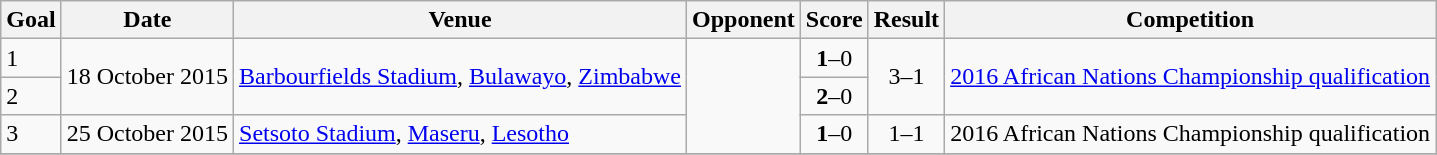<table class="wikitable plainrowheaders sortable">
<tr>
<th>Goal</th>
<th>Date</th>
<th>Venue</th>
<th>Opponent</th>
<th>Score</th>
<th>Result</th>
<th>Competition</th>
</tr>
<tr>
<td>1</td>
<td rowspan="2">18 October 2015</td>
<td rowspan="2"><a href='#'>Barbourfields Stadium</a>, <a href='#'>Bulawayo</a>, <a href='#'>Zimbabwe</a></td>
<td rowspan="3"></td>
<td align=center><strong>1</strong>–0</td>
<td rowspan="2" align=center>3–1</td>
<td rowspan="2"><a href='#'>2016 African Nations Championship qualification</a></td>
</tr>
<tr>
<td>2</td>
<td align=center><strong>2</strong>–0</td>
</tr>
<tr>
<td>3</td>
<td>25 October 2015</td>
<td><a href='#'>Setsoto Stadium</a>, <a href='#'>Maseru</a>, <a href='#'>Lesotho</a></td>
<td align=center><strong>1</strong>–0</td>
<td align=center>1–1</td>
<td>2016 African Nations Championship qualification</td>
</tr>
<tr>
</tr>
</table>
